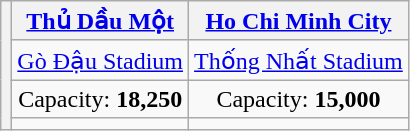<table class="wikitable" style="text-align:center">
<tr>
<th rowspan="4"></th>
<th><a href='#'>Thủ Dầu Một</a></th>
<th><a href='#'>Ho Chi Minh City</a></th>
</tr>
<tr>
<td><a href='#'>Gò Đậu Stadium</a></td>
<td><a href='#'>Thống Nhất Stadium</a></td>
</tr>
<tr>
<td>Capacity: <strong>18,250</strong></td>
<td>Capacity: <strong>15,000</strong></td>
</tr>
<tr>
<td></td>
<td></td>
</tr>
</table>
